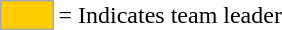<table>
<tr>
<td style="background:#fc0; border:1px solid #aaa; width:2em;"></td>
<td>= Indicates team leader</td>
</tr>
</table>
